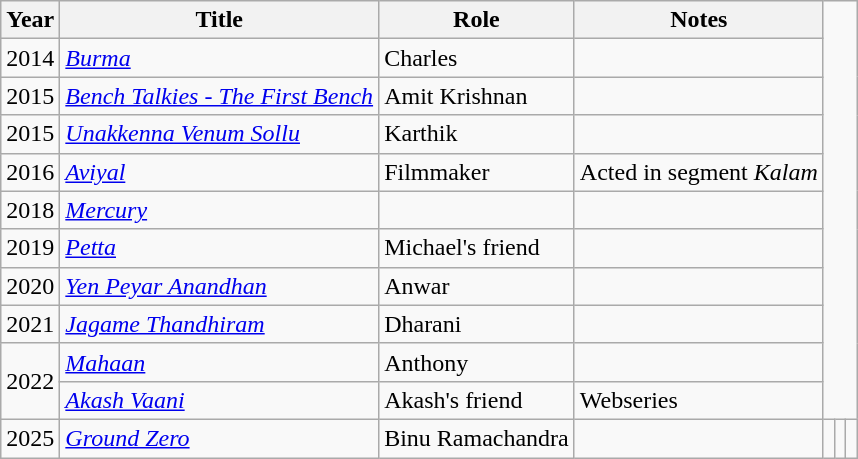<table class="wikitable sortable">
<tr>
<th>Year</th>
<th>Title</th>
<th>Role</th>
<th>Notes</th>
</tr>
<tr>
<td>2014</td>
<td><em><a href='#'>Burma</a></em></td>
<td>Charles</td>
<td></td>
</tr>
<tr>
<td>2015</td>
<td><em><a href='#'>Bench Talkies - The First Bench</a></em></td>
<td>Amit Krishnan</td>
<td></td>
</tr>
<tr>
<td>2015</td>
<td><em><a href='#'>Unakkenna Venum Sollu</a></em></td>
<td>Karthik</td>
<td></td>
</tr>
<tr>
<td>2016</td>
<td><em><a href='#'>Aviyal</a></em></td>
<td>Filmmaker</td>
<td>Acted in segment <em>Kalam</em></td>
</tr>
<tr>
<td>2018</td>
<td><em><a href='#'>Mercury</a></em></td>
<td></td>
<td></td>
</tr>
<tr>
<td>2019</td>
<td><em><a href='#'>Petta</a></em></td>
<td>Michael's friend</td>
<td></td>
</tr>
<tr>
<td>2020</td>
<td><em><a href='#'>Yen Peyar Anandhan</a></em></td>
<td>Anwar</td>
<td></td>
</tr>
<tr>
<td>2021</td>
<td><em><a href='#'>Jagame Thandhiram</a></em></td>
<td>Dharani</td>
<td></td>
</tr>
<tr>
<td rowspan="2">2022</td>
<td><em><a href='#'>Mahaan</a></em></td>
<td>Anthony</td>
<td></td>
</tr>
<tr>
<td><em><a href='#'>Akash Vaani</a></em></td>
<td>Akash's friend</td>
<td>Webseries</td>
</tr>
<tr>
<td>2025</td>
<td><em><a href='#'>Ground Zero</a></em></td>
<td>Binu Ramachandra</td>
<td></td>
<td></td>
<td></td>
<td></td>
</tr>
</table>
